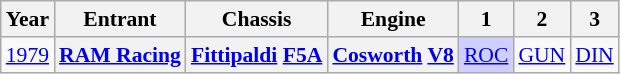<table class="wikitable" style="text-align:center; font-size:90%">
<tr>
<th>Year</th>
<th>Entrant</th>
<th>Chassis</th>
<th>Engine</th>
<th>1</th>
<th>2</th>
<th>3</th>
</tr>
<tr>
<td><a href='#'>1979</a></td>
<th><a href='#'>RAM Racing</a></th>
<th><a href='#'>Fittipaldi</a> <a href='#'>F5A</a></th>
<th><a href='#'>Cosworth</a> <a href='#'>V8</a></th>
<td style="background:#CFCFFF;"><a href='#'>ROC</a><br></td>
<td><a href='#'>GUN</a></td>
<td><a href='#'>DIN</a></td>
</tr>
</table>
